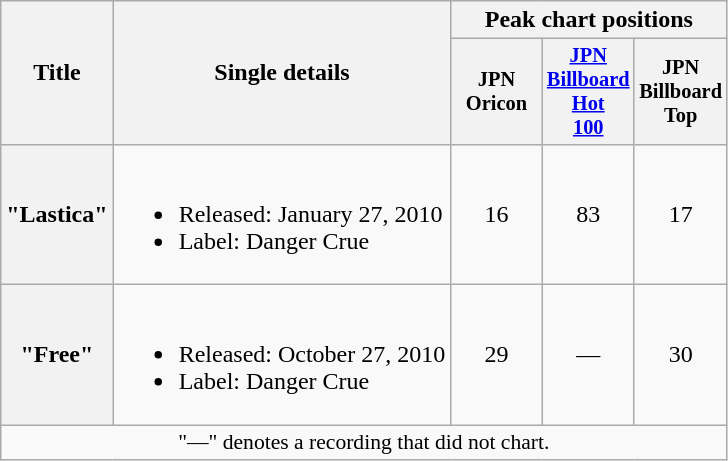<table class="wikitable plainrowheaders">
<tr>
<th scope="col" rowspan="2">Title</th>
<th scope="col" rowspan="2">Single details</th>
<th scope="col" colspan="3">Peak chart positions</th>
</tr>
<tr>
<th scope="col" style="width:4em;font-size:85%">JPN<br>Oricon<br></th>
<th scope="col" style="width:4em;font-size:85%"><a href='#'>JPN<br>Billboard<br>Hot<br>100</a></th>
<th scope="col" style="width:4em;font-size:85%">JPN<br>Billboard<br>Top<br></th>
</tr>
<tr>
<th scope="row">"Lastica"</th>
<td><br><ul><li>Released: January 27, 2010</li><li>Label: Danger Crue</li></ul></td>
<td align="center">16</td>
<td align="center">83</td>
<td align="center">17</td>
</tr>
<tr>
<th scope="row">"Free"</th>
<td><br><ul><li>Released: October 27, 2010</li><li>Label: Danger Crue</li></ul></td>
<td align="center">29</td>
<td align="center">—</td>
<td align="center">30</td>
</tr>
<tr>
<td align="center" colspan="5" style="font-size:90%">"—" denotes a recording that did not chart.</td>
</tr>
</table>
